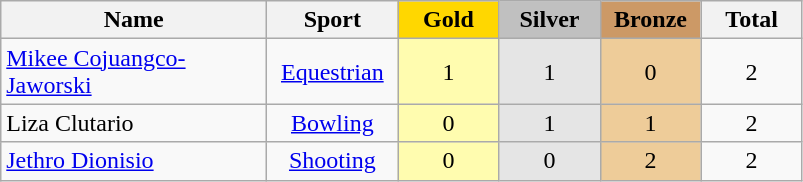<table class="wikitable" style="text-align:center;">
<tr>
<th width=170>Name</th>
<th width=80>Sport</th>
<td bgcolor=gold width=60><strong>Gold</strong></td>
<td bgcolor=silver width=60><strong>Silver</strong></td>
<td bgcolor=#cc9966 width=60><strong>Bronze</strong></td>
<th width=60>Total</th>
</tr>
<tr>
<td align=left><a href='#'>Mikee Cojuangco-Jaworski</a></td>
<td><a href='#'>Equestrian</a></td>
<td bgcolor=#fffcaf>1</td>
<td bgcolor=#e5e5e5>1</td>
<td bgcolor=#eecc99>0</td>
<td>2</td>
</tr>
<tr>
<td align=left>Liza Clutario</td>
<td><a href='#'>Bowling</a></td>
<td bgcolor=#fffcaf>0</td>
<td bgcolor=#e5e5e5>1</td>
<td bgcolor=#eecc99>1</td>
<td>2</td>
</tr>
<tr>
<td align=left><a href='#'>Jethro Dionisio</a></td>
<td><a href='#'>Shooting</a></td>
<td bgcolor=#fffcaf>0</td>
<td bgcolor=#e5e5e5>0</td>
<td bgcolor=#eecc99>2</td>
<td>2</td>
</tr>
</table>
